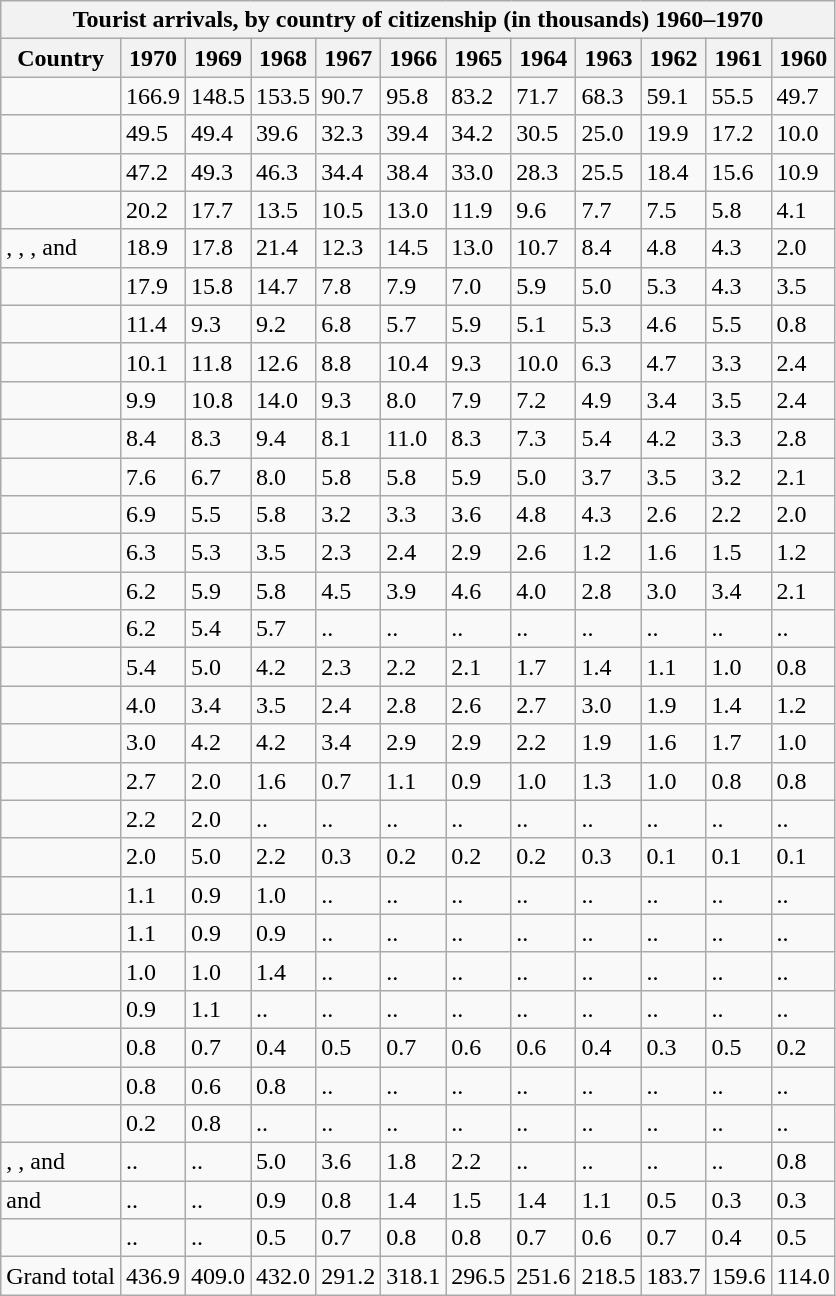<table class="wikitable sortable mw-collapsible mw-collapsed">
<tr>
<th colspan="12">Tourist arrivals, by country of citizenship (in thousands) 1960–1970</th>
</tr>
<tr>
<th>Country</th>
<th>1970</th>
<th>1969</th>
<th>1968</th>
<th>1967</th>
<th>1966</th>
<th>1965</th>
<th>1964</th>
<th>1963</th>
<th>1962</th>
<th>1961</th>
<th>1960</th>
</tr>
<tr>
<td></td>
<td> 166.9</td>
<td> 148.5</td>
<td> 153.5</td>
<td> 90.7</td>
<td> 95.8</td>
<td> 83.2</td>
<td> 71.7</td>
<td> 68.3</td>
<td> 59.1</td>
<td> 55.5</td>
<td>49.7</td>
</tr>
<tr>
<td></td>
<td> 49.5</td>
<td> 49.4</td>
<td> 39.6</td>
<td> 32.3</td>
<td> 39.4</td>
<td> 34.2</td>
<td> 30.5</td>
<td> 25.0</td>
<td> 19.9</td>
<td> 17.2</td>
<td>10.0</td>
</tr>
<tr>
<td></td>
<td> 47.2</td>
<td> 49.3</td>
<td> 46.3</td>
<td> 34.4</td>
<td> 38.4</td>
<td> 33.0</td>
<td> 28.3</td>
<td> 25.5</td>
<td> 18.4</td>
<td> 15.6</td>
<td>10.9</td>
</tr>
<tr>
<td></td>
<td> 20.2</td>
<td> 17.7</td>
<td> 13.5</td>
<td> 10.5</td>
<td> 13.0</td>
<td> 11.9</td>
<td> 9.6</td>
<td> 7.7</td>
<td> 7.5</td>
<td> 5.8</td>
<td>4.1</td>
</tr>
<tr>
<td>, , , and </td>
<td> 18.9</td>
<td> 17.8</td>
<td> 21.4</td>
<td> 12.3</td>
<td> 14.5</td>
<td> 13.0</td>
<td> 10.7</td>
<td> 8.4</td>
<td> 4.8</td>
<td> 4.3</td>
<td>2.0</td>
</tr>
<tr>
<td></td>
<td> 17.9</td>
<td> 15.8</td>
<td> 14.7</td>
<td> 7.8</td>
<td> 7.9</td>
<td> 7.0</td>
<td> 5.9</td>
<td> 5.0</td>
<td> 5.3</td>
<td> 4.3</td>
<td>3.5</td>
</tr>
<tr>
<td></td>
<td> 11.4</td>
<td> 9.3</td>
<td> 9.2</td>
<td>6.8</td>
<td> 5.7</td>
<td> 5.9</td>
<td> 5.1</td>
<td> 5.3</td>
<td> 4.6</td>
<td> 5.5</td>
<td>0.8</td>
</tr>
<tr>
<td></td>
<td> 10.1</td>
<td> 11.8</td>
<td> 12.6</td>
<td> 8.8</td>
<td> 10.4</td>
<td> 9.3</td>
<td> 10.0</td>
<td> 6.3</td>
<td> 4.7</td>
<td> 3.3</td>
<td>2.4</td>
</tr>
<tr>
<td></td>
<td> 9.9</td>
<td> 10.8</td>
<td> 14.0</td>
<td> 9.3</td>
<td> 8.0</td>
<td> 7.9</td>
<td> 7.2</td>
<td> 4.9</td>
<td> 3.4</td>
<td> 3.5</td>
<td>2.4</td>
</tr>
<tr>
<td></td>
<td> 8.4</td>
<td> 8.3</td>
<td> 9.4</td>
<td> 8.1</td>
<td> 11.0</td>
<td> 8.3</td>
<td> 7.3</td>
<td> 5.4</td>
<td> 4.2</td>
<td> 3.3</td>
<td>2.8</td>
</tr>
<tr>
<td></td>
<td> 7.6</td>
<td> 6.7</td>
<td> 8.0</td>
<td>5.8</td>
<td> 5.8</td>
<td> 5.9</td>
<td> 5.0</td>
<td> 3.7</td>
<td> 3.5</td>
<td> 3.2</td>
<td>2.1</td>
</tr>
<tr>
<td></td>
<td> 6.9</td>
<td> 5.5</td>
<td> 5.8</td>
<td> 3.2</td>
<td> 3.3</td>
<td> 3.6</td>
<td> 4.8</td>
<td> 4.3</td>
<td> 2.6</td>
<td> 2.2</td>
<td>2.0</td>
</tr>
<tr>
<td></td>
<td> 6.3</td>
<td> 5.3</td>
<td> 3.5</td>
<td> 2.3</td>
<td> 2.4</td>
<td> 2.9</td>
<td> 2.6</td>
<td> 1.2</td>
<td> 1.6</td>
<td> 1.5</td>
<td>1.2</td>
</tr>
<tr>
<td></td>
<td> 6.2</td>
<td> 5.9</td>
<td> 5.8</td>
<td> 4.5</td>
<td> 3.9</td>
<td> 4.6</td>
<td> 4.0</td>
<td> 2.8</td>
<td> 3.0</td>
<td> 3.4</td>
<td>2.1</td>
</tr>
<tr>
<td></td>
<td> 6.2</td>
<td> 5.4</td>
<td>5.7</td>
<td>..</td>
<td>..</td>
<td>..</td>
<td>..</td>
<td>..</td>
<td>..</td>
<td>..</td>
<td>..</td>
</tr>
<tr>
<td></td>
<td> 5.4</td>
<td> 5.0</td>
<td> 4.2</td>
<td> 2.3</td>
<td> 2.2</td>
<td> 2.1</td>
<td> 1.7</td>
<td> 1.4</td>
<td> 1.1</td>
<td> 1.0</td>
<td>0.8</td>
</tr>
<tr>
<td></td>
<td> 4.0</td>
<td> 3.4</td>
<td> 3.5</td>
<td> 2.4</td>
<td> 2.8</td>
<td> 2.6</td>
<td> 2.7</td>
<td> 3.0</td>
<td> 1.9</td>
<td> 1.4</td>
<td>1.2</td>
</tr>
<tr>
<td></td>
<td> 3.0</td>
<td>4.2</td>
<td> 4.2</td>
<td> 3.4</td>
<td>2.9</td>
<td> 2.9</td>
<td> 2.2</td>
<td> 1.9</td>
<td> 1.6</td>
<td> 1.7</td>
<td>1.0</td>
</tr>
<tr>
<td></td>
<td> 2.7</td>
<td> 2.0</td>
<td> 1.6</td>
<td> 0.7</td>
<td> 1.1</td>
<td> 0.9</td>
<td> 1.0</td>
<td> 1.3</td>
<td> 1.0</td>
<td>0.8</td>
<td>0.8</td>
</tr>
<tr>
<td></td>
<td> 2.2</td>
<td>2.0</td>
<td>..</td>
<td>..</td>
<td>..</td>
<td>..</td>
<td>..</td>
<td>..</td>
<td>..</td>
<td>..</td>
<td>..</td>
</tr>
<tr>
<td></td>
<td> 2.0</td>
<td> 5.0</td>
<td> 2.2</td>
<td> 0.3</td>
<td>0.2</td>
<td>0.2</td>
<td> 0.2</td>
<td> 0.3</td>
<td>0.1</td>
<td>0.1</td>
<td>0.1</td>
</tr>
<tr>
<td></td>
<td> 1.1</td>
<td> 0.9</td>
<td>1.0</td>
<td>..</td>
<td>..</td>
<td>..</td>
<td>..</td>
<td>..</td>
<td>..</td>
<td>..</td>
<td>..</td>
</tr>
<tr>
<td></td>
<td> 1.1</td>
<td>0.9</td>
<td>0.9</td>
<td>..</td>
<td>..</td>
<td>..</td>
<td>..</td>
<td>..</td>
<td>..</td>
<td>..</td>
<td>..</td>
</tr>
<tr>
<td></td>
<td>1.0</td>
<td> 1.0</td>
<td>1.4</td>
<td>..</td>
<td>..</td>
<td>..</td>
<td>..</td>
<td>..</td>
<td>..</td>
<td>..</td>
<td>..</td>
</tr>
<tr>
<td></td>
<td> 0.9</td>
<td>1.1</td>
<td>..</td>
<td>..</td>
<td>..</td>
<td>..</td>
<td>..</td>
<td>..</td>
<td>..</td>
<td>..</td>
<td>..</td>
</tr>
<tr>
<td></td>
<td> 0.8</td>
<td> 0.7</td>
<td> 0.4</td>
<td> 0.5</td>
<td> 0.7</td>
<td>0.6</td>
<td> 0.6</td>
<td> 0.4</td>
<td> 0.3</td>
<td> 0.5</td>
<td>0.2</td>
</tr>
<tr>
<td></td>
<td> 0.8</td>
<td> 0.6</td>
<td>0.8</td>
<td>..</td>
<td>..</td>
<td>..</td>
<td>..</td>
<td>..</td>
<td>..</td>
<td>..</td>
<td>..</td>
</tr>
<tr>
<td></td>
<td> 0.2</td>
<td>0.8</td>
<td>..</td>
<td>..</td>
<td>..</td>
<td>..</td>
<td>..</td>
<td>..</td>
<td>..</td>
<td>..</td>
<td>..</td>
</tr>
<tr>
<td>, , and </td>
<td>..</td>
<td>..</td>
<td> 5.0</td>
<td> 3.6</td>
<td> 1.8</td>
<td>2.2</td>
<td>..</td>
<td>..</td>
<td>..</td>
<td>..</td>
<td>0.8</td>
</tr>
<tr>
<td> and </td>
<td>..</td>
<td>..</td>
<td> 0.9</td>
<td> 0.8</td>
<td> 1.4</td>
<td> 1.5</td>
<td> 1.4</td>
<td> 1.1</td>
<td> 0.5</td>
<td>0.3</td>
<td>0.3</td>
</tr>
<tr>
<td></td>
<td>..</td>
<td>..</td>
<td> 0.5</td>
<td> 0.7</td>
<td>0.8</td>
<td> 0.8</td>
<td> 0.7</td>
<td> 0.6</td>
<td> 0.7</td>
<td> 0.4</td>
<td>0.5</td>
</tr>
<tr>
<td>Grand total</td>
<td> 436.9</td>
<td> 409.0</td>
<td> 432.0</td>
<td> 291.2</td>
<td> 318.1</td>
<td> 296.5</td>
<td> 251.6</td>
<td> 218.5</td>
<td> 183.7</td>
<td> 159.6</td>
<td>114.0</td>
</tr>
</table>
